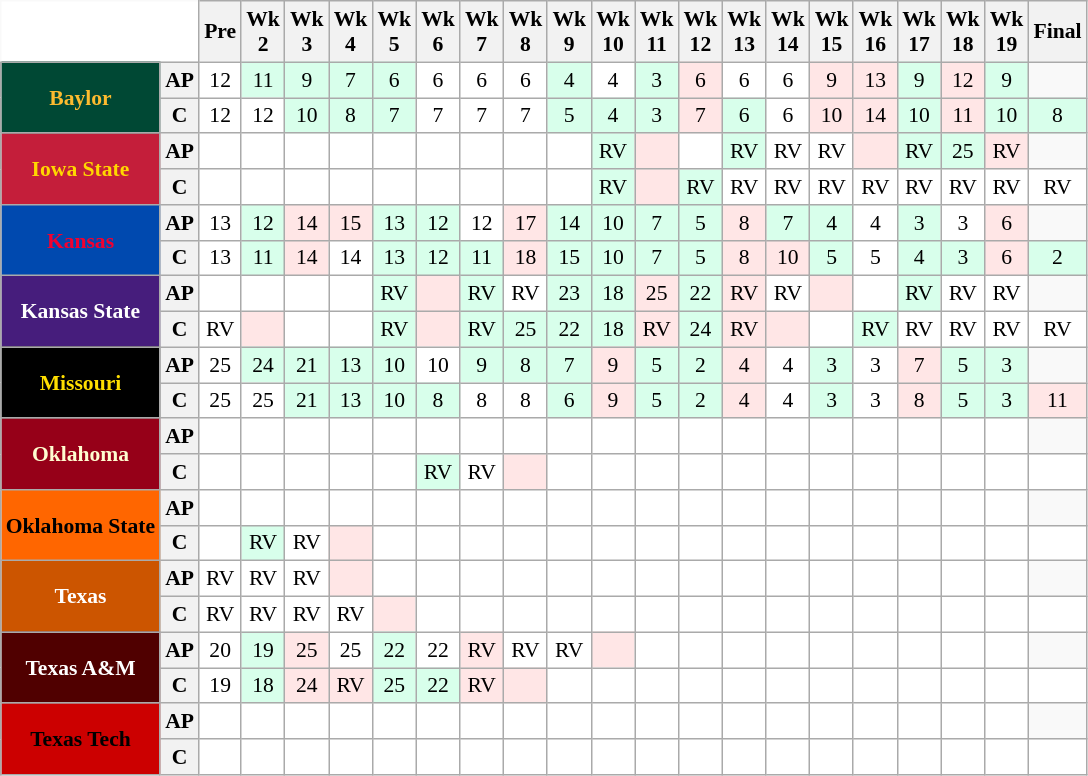<table class="wikitable" style="white-space:nowrap;font-size:90%;">
<tr>
<th colspan=2 style="background:white; border-top-style:hidden; border-left-style:hidden;"> </th>
<th>Pre</th>
<th>Wk<br>2</th>
<th>Wk<br>3</th>
<th>Wk<br>4</th>
<th>Wk<br>5</th>
<th>Wk<br>6</th>
<th>Wk<br>7</th>
<th>Wk<br>8</th>
<th>Wk<br>9</th>
<th>Wk<br>10</th>
<th>Wk<br>11</th>
<th>Wk<br>12</th>
<th>Wk<br>13</th>
<th>Wk<br>14</th>
<th>Wk<br>15</th>
<th>Wk<br>16</th>
<th>Wk<br>17</th>
<th>Wk<br>18</th>
<th>Wk<br>19</th>
<th>Final</th>
</tr>
<tr style="text-align:center;">
<th rowspan=2 style="background:#004834; color:#FDBB2F;">Baylor</th>
<th>AP</th>
<td style="background:#FFF;">12</td>
<td style="background:#D8FFEB;">11</td>
<td style="background:#D8FFEB;">9</td>
<td style="background:#D8FFEB;">7</td>
<td style="background:#D8FFEB;">6</td>
<td style="background:#FFF;">6</td>
<td style="background:#FFF;">6</td>
<td style="background:#FFF;">6</td>
<td style="background:#D8FFEB;">4</td>
<td style="background:#FFF;">4</td>
<td style="background:#D8FFEB;">3</td>
<td style="background:#FFE6E6;">6</td>
<td style="background:#FFF;">6</td>
<td style="background:#FFF;">6</td>
<td style="background:#FFE6E6;">9</td>
<td style="background:#FFE6E6;">13</td>
<td style="background:#D8FFEB;">9</td>
<td style="background:#FFE6E6;">12</td>
<td style="background:#D8FFEB;">9</td>
</tr>
<tr style="text-align:center;">
<th>C</th>
<td style="background:#FFF;">12</td>
<td style="background:#FFF;">12</td>
<td style="background:#D8FFEB;">10</td>
<td style="background:#D8FFEB;">8</td>
<td style="background:#D8FFEB;">7</td>
<td style="background:#FFF;">7</td>
<td style="background:#FFF;">7</td>
<td style="background:#FFF;">7</td>
<td style="background:#D8FFEB;">5</td>
<td style="background:#D8FFEB;">4</td>
<td style="background:#D8FFEB;">3</td>
<td style="background:#FFE6E6;">7</td>
<td style="background:#D8FFEB;">6</td>
<td style="background:#FFF;">6</td>
<td style="background:#FFE6E6;">10</td>
<td style="background:#FFE6E6;">14</td>
<td style="background:#D8FFEB;">10</td>
<td style="background:#FFE6E6;">11</td>
<td style="background:#D8FFEB;">10</td>
<td style="background:#D8FFEB;">8</td>
</tr>
<tr style="text-align:center;">
<th rowspan=2 style="background:#C41E3A; color:#FFD700;">Iowa State</th>
<th>AP</th>
<td style="background:#FFF;"></td>
<td style="background:#FFF;"></td>
<td style="background:#FFF;"></td>
<td style="background:#FFF;"></td>
<td style="background:#FFF;"></td>
<td style="background:#FFF;"></td>
<td style="background:#FFF;"></td>
<td style="background:#FFF;"></td>
<td style="background:#FFF;"></td>
<td style="background:#D8FFEB;">RV</td>
<td style="background:#FFE6E6;"></td>
<td style="background:#FFF;"></td>
<td style="background:#D8FFEB;">RV</td>
<td style="background:#FFF;">RV</td>
<td style="background:#FFF;">RV</td>
<td style="background:#FFE6E6;"></td>
<td style="background:#D8FFEB;">RV</td>
<td style="background:#D8FFEB;">25</td>
<td style="background:#FFE6E6;">RV</td>
</tr>
<tr style="text-align:center;">
<th>C</th>
<td style="background:#FFF;"></td>
<td style="background:#FFF;"></td>
<td style="background:#FFF;"></td>
<td style="background:#FFF;"></td>
<td style="background:#FFF;"></td>
<td style="background:#FFF;"></td>
<td style="background:#FFF;"></td>
<td style="background:#FFF;"></td>
<td style="background:#FFF;"></td>
<td style="background:#D8FFEB;">RV</td>
<td style="background:#FFE6E6;"></td>
<td style="background:#D8FFEB;">RV</td>
<td style="background:#FFF;">RV</td>
<td style="background:#FFF;">RV</td>
<td style="background:#FFF;">RV</td>
<td style="background:#FFF;">RV</td>
<td style="background:#FFF;">RV</td>
<td style="background:#FFF;">RV</td>
<td style="background:#FFF;">RV</td>
<td style="background:#FFF;">RV</td>
</tr>
<tr style="text-align:center;">
<th rowspan=2 style="background:#0049AF; color:#F20030;">Kansas</th>
<th>AP</th>
<td style="background:#FFF;">13</td>
<td style="background:#D8FFEB;">12</td>
<td style="background:#FFE6E6;">14</td>
<td style="background:#FFE6E6;">15</td>
<td style="background:#D8FFEB;">13</td>
<td style="background:#D8FFEB;">12</td>
<td style="background:#FFF;">12</td>
<td style="background:#FFE6E6;">17</td>
<td style="background:#D8FFEB;">14</td>
<td style="background:#D8FFEB;">10</td>
<td style="background:#D8FFEB;">7</td>
<td style="background:#D8FFEB;">5</td>
<td style="background:#FFE6E6;">8</td>
<td style="background:#D8FFEB;">7</td>
<td style="background:#D8FFEB;">4</td>
<td style="background:#FFF;">4</td>
<td style="background:#D8FFEB;">3</td>
<td style="background:#FFF;">3</td>
<td style="background:#FFE6E6;">6</td>
</tr>
<tr style="text-align:center;">
<th>C</th>
<td style="background:#FFF;">13</td>
<td style="background:#D8FFEB;">11</td>
<td style="background:#FFE6E6;">14</td>
<td style="background:#FFF;">14</td>
<td style="background:#D8FFEB;">13</td>
<td style="background:#D8FFEB;">12</td>
<td style="background:#D8FFEB;">11</td>
<td style="background:#FFE6E6;">18</td>
<td style="background:#D8FFEB;">15</td>
<td style="background:#D8FFEB;">10</td>
<td style="background:#D8FFEB;">7</td>
<td style="background:#D8FFEB;">5</td>
<td style="background:#FFE6E6;">8</td>
<td style="background:#FFE6E6;">10</td>
<td style="background:#D8FFEB;">5</td>
<td style="background:#FFF;">5</td>
<td style="background:#D8FFEB;">4</td>
<td style="background:#D8FFEB;">3</td>
<td style="background:#FFE6E6;">6</td>
<td style="background:#D8FFEB;">2</td>
</tr>
<tr style="text-align:center;">
<th rowspan=2 style="background:#461D7C; color:#FFFFFF;">Kansas State</th>
<th>AP</th>
<td style="background:#FFF;"></td>
<td style="background:#FFF;"></td>
<td style="background:#FFF;"></td>
<td style="background:#FFF;"></td>
<td style="background:#D8FFEB;">RV</td>
<td style="background:#FFE6E6;"></td>
<td style="background:#D8FFEB;">RV</td>
<td style="background:#FFF;">RV</td>
<td style="background:#D8FFEB;">23</td>
<td style="background:#D8FFEB;">18</td>
<td style="background:#FFE6E6;">25</td>
<td style="background:#D8FFEB;">22</td>
<td style="background:#FFE6E6;">RV</td>
<td style="background:#FFF;">RV</td>
<td style="background:#FFE6E6;"></td>
<td style="background:#FFF;"></td>
<td style="background:#D8FFEB;">RV</td>
<td style="background:#FFF;">RV</td>
<td style="background:#FFF;">RV</td>
</tr>
<tr style="text-align:center;">
<th>C</th>
<td style="background:#FFF;">RV</td>
<td style="background:#FFE6E6;"></td>
<td style="background:#FFF;"></td>
<td style="background:#FFF;"></td>
<td style="background:#D8FFEB;">RV</td>
<td style="background:#FFE6E6;"></td>
<td style="background:#D8FFEB;">RV</td>
<td style="background:#D8FFEB;">25</td>
<td style="background:#D8FFEB;">22</td>
<td style="background:#D8FFEB;">18</td>
<td style="background:#FFE6E6;">RV</td>
<td style="background:#D8FFEB;">24</td>
<td style="background:#FFE6E6;">RV</td>
<td style="background:#FFE6E6;"></td>
<td style="background:#FFF;"></td>
<td style="background:#D8FFEB;">RV</td>
<td style="background:#FFF;">RV</td>
<td style="background:#FFF;">RV</td>
<td style="background:#FFF;">RV</td>
<td style="background:#FFF;">RV</td>
</tr>
<tr style="text-align:center;">
<th rowspan=2 style="background:#000000; color:#FFDF00;">Missouri</th>
<th>AP</th>
<td style="background:#FFF;">25</td>
<td style="background:#D8FFEB;">24</td>
<td style="background:#D8FFEB;">21</td>
<td style="background:#D8FFEB;">13</td>
<td style="background:#D8FFEB;">10</td>
<td style="background:#FFF;">10</td>
<td style="background:#D8FFEB;">9</td>
<td style="background:#D8FFEB;">8</td>
<td style="background:#D8FFEB;">7</td>
<td style="background:#FFE6E6;">9</td>
<td style="background:#D8FFEB;">5</td>
<td style="background:#D8FFEB;">2</td>
<td style="background:#FFE6E6;">4</td>
<td style="background:#FFF;">4</td>
<td style="background:#D8FFEB;">3</td>
<td style="background:#FFF;">3</td>
<td style="background:#FFE6E6;">7</td>
<td style="background:#D8FFEB;">5</td>
<td style="background:#D8FFEB;">3</td>
</tr>
<tr style="text-align:center;">
<th>C</th>
<td style="background:#FFF;">25</td>
<td style="background:#FFF;">25</td>
<td style="background:#D8FFEB;">21</td>
<td style="background:#D8FFEB;">13</td>
<td style="background:#D8FFEB;">10</td>
<td style="background:#D8FFEB;">8</td>
<td style="background:#FFF;">8</td>
<td style="background:#FFF;">8</td>
<td style="background:#D8FFEB;">6</td>
<td style="background:#FFE6E6;">9</td>
<td style="background:#D8FFEB;">5</td>
<td style="background:#D8FFEB;">2</td>
<td style="background:#FFE6E6;">4</td>
<td style="background:#FFF;">4</td>
<td style="background:#D8FFEB;">3</td>
<td style="background:#FFF;">3</td>
<td style="background:#FFE6E6;">8</td>
<td style="background:#D8FFEB;">5</td>
<td style="background:#D8FFEB;">3</td>
<td style="background:#FFE6E6;">11</td>
</tr>
<tr style="text-align:center;">
<th rowspan=2 style="background:#960018; color:#FFFDD0;">Oklahoma</th>
<th>AP</th>
<td style="background:#FFF;"></td>
<td style="background:#FFF;"></td>
<td style="background:#FFF;"></td>
<td style="background:#FFF;"></td>
<td style="background:#FFF;"></td>
<td style="background:#FFF;"></td>
<td style="background:#FFF;"></td>
<td style="background:#FFF;"></td>
<td style="background:#FFF;"></td>
<td style="background:#FFF;"></td>
<td style="background:#FFF;"></td>
<td style="background:#FFF;"></td>
<td style="background:#FFF;"></td>
<td style="background:#FFF;"></td>
<td style="background:#FFF;"></td>
<td style="background:#FFF;"></td>
<td style="background:#FFF;"></td>
<td style="background:#FFF;"></td>
<td style="background:#FFF;"></td>
</tr>
<tr style="text-align:center;">
<th>C</th>
<td style="background:#FFF;"></td>
<td style="background:#FFF;"></td>
<td style="background:#FFF;"></td>
<td style="background:#FFF;"></td>
<td style="background:#FFF;"></td>
<td style="background:#D8FFEB;">RV</td>
<td style="background:#FFF;">RV</td>
<td style="background:#FFE6E6;"></td>
<td style="background:#FFF;"></td>
<td style="background:#FFF;"></td>
<td style="background:#FFF;"></td>
<td style="background:#FFF;"></td>
<td style="background:#FFF;"></td>
<td style="background:#FFF;"></td>
<td style="background:#FFF;"></td>
<td style="background:#FFF;"></td>
<td style="background:#FFF;"></td>
<td style="background:#FFF;"></td>
<td style="background:#FFF;"></td>
<td style="background:#FFF;"></td>
</tr>
<tr style="text-align:center;">
<th rowspan=2 style="background:#FF6600; color:#000000;">Oklahoma State</th>
<th>AP</th>
<td style="background:#FFF;"></td>
<td style="background:#FFF;"></td>
<td style="background:#FFF;"></td>
<td style="background:#FFF;"></td>
<td style="background:#FFF;"></td>
<td style="background:#FFF;"></td>
<td style="background:#FFF;"></td>
<td style="background:#FFF;"></td>
<td style="background:#FFF;"></td>
<td style="background:#FFF;"></td>
<td style="background:#FFF;"></td>
<td style="background:#FFF;"></td>
<td style="background:#FFF;"></td>
<td style="background:#FFF;"></td>
<td style="background:#FFF;"></td>
<td style="background:#FFF;"></td>
<td style="background:#FFF;"></td>
<td style="background:#FFF;"></td>
<td style="background:#FFF;"></td>
</tr>
<tr style="text-align:center;">
<th>C</th>
<td style="background:#FFF;"></td>
<td style="background:#D8FFEB;">RV</td>
<td style="background:#FFF;">RV</td>
<td style="background:#FFE6E6;"></td>
<td style="background:#FFF;"></td>
<td style="background:#FFF;"></td>
<td style="background:#FFF;"></td>
<td style="background:#FFF;"></td>
<td style="background:#FFF;"></td>
<td style="background:#FFF;"></td>
<td style="background:#FFF;"></td>
<td style="background:#FFF;"></td>
<td style="background:#FFF;"></td>
<td style="background:#FFF;"></td>
<td style="background:#FFF;"></td>
<td style="background:#FFF;"></td>
<td style="background:#FFF;"></td>
<td style="background:#FFF;"></td>
<td style="background:#FFF;"></td>
<td style="background:#FFF;"></td>
</tr>
<tr style="text-align:center;">
<th rowspan=2 style="background:#CC5500; color:#FFFFFF;">Texas</th>
<th>AP</th>
<td style="background:#FFF;">RV</td>
<td style="background:#FFF;">RV</td>
<td style="background:#FFF;">RV</td>
<td style="background:#FFE6E6;"></td>
<td style="background:#FFF;"></td>
<td style="background:#FFF;"></td>
<td style="background:#FFF;"></td>
<td style="background:#FFF;"></td>
<td style="background:#FFF;"></td>
<td style="background:#FFF;"></td>
<td style="background:#FFF;"></td>
<td style="background:#FFF;"></td>
<td style="background:#FFF;"></td>
<td style="background:#FFF;"></td>
<td style="background:#FFF;"></td>
<td style="background:#FFF;"></td>
<td style="background:#FFF;"></td>
<td style="background:#FFF;"></td>
<td style="background:#FFF;"></td>
</tr>
<tr style="text-align:center;">
<th>C</th>
<td style="background:#FFF;">RV</td>
<td style="background:#FFF;">RV</td>
<td style="background:#FFF;">RV</td>
<td style="background:#FFF;">RV</td>
<td style="background:#FFE6E6;"></td>
<td style="background:#FFF;"></td>
<td style="background:#FFF;"></td>
<td style="background:#FFF;"></td>
<td style="background:#FFF;"></td>
<td style="background:#FFF;"></td>
<td style="background:#FFF;"></td>
<td style="background:#FFF;"></td>
<td style="background:#FFF;"></td>
<td style="background:#FFF;"></td>
<td style="background:#FFF;"></td>
<td style="background:#FFF;"></td>
<td style="background:#FFF;"></td>
<td style="background:#FFF;"></td>
<td style="background:#FFF;"></td>
<td style="background:#FFF;"></td>
</tr>
<tr style="text-align:center;">
<th rowspan=2 style="background:#500000; color:#FFFFFF;">Texas A&M</th>
<th>AP</th>
<td style="background:#FFF;">20</td>
<td style="background:#D8FFEB;">19</td>
<td style="background:#FFE6E6;">25</td>
<td style="background:#FFF;">25</td>
<td style="background:#D8FFEB;">22</td>
<td style="background:#FFF;">22</td>
<td style="background:#FFE6E6;">RV</td>
<td style="background:#FFF;">RV</td>
<td style="background:#FFF;">RV</td>
<td style="background:#FFE6E6;"></td>
<td style="background:#FFF;"></td>
<td style="background:#FFF;"></td>
<td style="background:#FFF;"></td>
<td style="background:#FFF;"></td>
<td style="background:#FFF;"></td>
<td style="background:#FFF;"></td>
<td style="background:#FFF;"></td>
<td style="background:#FFF;"></td>
<td style="background:#FFF;"></td>
</tr>
<tr style="text-align:center;">
<th>C</th>
<td style="background:#FFF;">19</td>
<td style="background:#D8FFEB;">18</td>
<td style="background:#FFE6E6;">24</td>
<td style="background:#FFE6E6;">RV</td>
<td style="background:#D8FFEB;">25</td>
<td style="background:#D8FFEB;">22</td>
<td style="background:#FFE6E6;">RV</td>
<td style="background:#FFE6E6;"></td>
<td style="background:#FFF;"></td>
<td style="background:#FFF;"></td>
<td style="background:#FFF;"></td>
<td style="background:#FFF;"></td>
<td style="background:#FFF;"></td>
<td style="background:#FFF;"></td>
<td style="background:#FFF;"></td>
<td style="background:#FFF;"></td>
<td style="background:#FFF;"></td>
<td style="background:#FFF;"></td>
<td style="background:#FFF;"></td>
<td style="background:#FFF;"></td>
</tr>
<tr style="text-align:center;">
<th rowspan=2 style="background:#CC0000; color:#000000;">Texas Tech</th>
<th>AP</th>
<td style="background:#FFF;"></td>
<td style="background:#FFF;"></td>
<td style="background:#FFF;"></td>
<td style="background:#FFF;"></td>
<td style="background:#FFF;"></td>
<td style="background:#FFF;"></td>
<td style="background:#FFF;"></td>
<td style="background:#FFF;"></td>
<td style="background:#FFF;"></td>
<td style="background:#FFF;"></td>
<td style="background:#FFF;"></td>
<td style="background:#FFF;"></td>
<td style="background:#FFF;"></td>
<td style="background:#FFF;"></td>
<td style="background:#FFF;"></td>
<td style="background:#FFF;"></td>
<td style="background:#FFF;"></td>
<td style="background:#FFF;"></td>
<td style="background:#FFF;"></td>
</tr>
<tr style="text-align:center;">
<th>C</th>
<td style="background:#FFF;"></td>
<td style="background:#FFF;"></td>
<td style="background:#FFF;"></td>
<td style="background:#FFF;"></td>
<td style="background:#FFF;"></td>
<td style="background:#FFF;"></td>
<td style="background:#FFF;"></td>
<td style="background:#FFF;"></td>
<td style="background:#FFF;"></td>
<td style="background:#FFF;"></td>
<td style="background:#FFF;"></td>
<td style="background:#FFF;"></td>
<td style="background:#FFF;"></td>
<td style="background:#FFF;"></td>
<td style="background:#FFF;"></td>
<td style="background:#FFF;"></td>
<td style="background:#FFF;"></td>
<td style="background:#FFF;"></td>
<td style="background:#FFF;"></td>
<td style="background:#FFF;"></td>
</tr>
</table>
